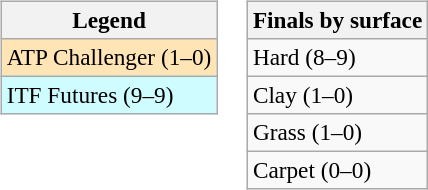<table>
<tr valign=top>
<td><br><table class=wikitable style=font-size:97%>
<tr>
<th>Legend</th>
</tr>
<tr bgcolor=moccasin>
<td>ATP Challenger (1–0)</td>
</tr>
<tr bgcolor=cffcff>
<td>ITF Futures (9–9)</td>
</tr>
</table>
</td>
<td><br><table class=wikitable style=font-size:97%>
<tr>
<th>Finals by surface</th>
</tr>
<tr>
<td>Hard (8–9)</td>
</tr>
<tr>
<td>Clay (1–0)</td>
</tr>
<tr>
<td>Grass (1–0)</td>
</tr>
<tr>
<td>Carpet (0–0)</td>
</tr>
</table>
</td>
</tr>
</table>
